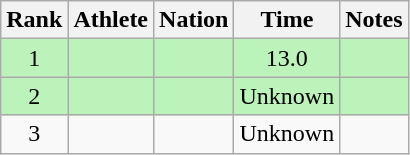<table class="wikitable sortable" style="text-align:center">
<tr>
<th>Rank</th>
<th>Athlete</th>
<th>Nation</th>
<th>Time</th>
<th>Notes</th>
</tr>
<tr style="background:#bbf3bb;">
<td>1</td>
<td align=left></td>
<td align=left></td>
<td>13.0</td>
<td></td>
</tr>
<tr style="background:#bbf3bb;">
<td>2</td>
<td align=left></td>
<td align=left></td>
<td>Unknown</td>
<td></td>
</tr>
<tr>
<td>3</td>
<td align=left></td>
<td align=left></td>
<td>Unknown</td>
<td></td>
</tr>
</table>
